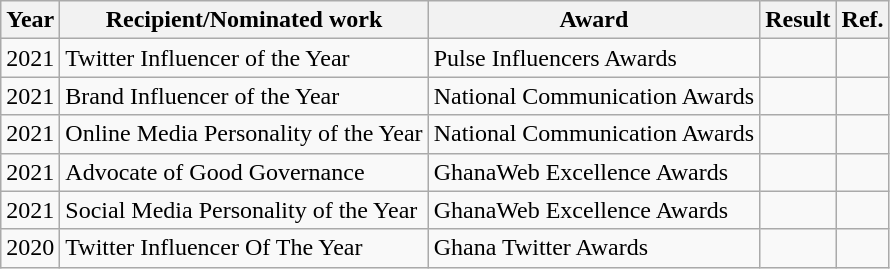<table class="wikitable">
<tr>
<th><strong>Year</strong></th>
<th><strong>Recipient/Nominated work</strong></th>
<th><strong>Award</strong></th>
<th><strong>Result</strong></th>
<th><strong>Ref.</strong></th>
</tr>
<tr>
<td>2021</td>
<td>Twitter Influencer of the Year</td>
<td>Pulse Influencers Awards</td>
<td></td>
<td></td>
</tr>
<tr>
<td>2021</td>
<td>Brand Influencer of the Year</td>
<td>National Communication Awards</td>
<td></td>
<td></td>
</tr>
<tr>
<td>2021</td>
<td>Online Media Personality of the Year</td>
<td>National Communication Awards</td>
<td></td>
<td></td>
</tr>
<tr>
<td>2021</td>
<td>Advocate of Good Governance</td>
<td>GhanaWeb Excellence Awards</td>
<td></td>
<td></td>
</tr>
<tr>
<td>2021</td>
<td>Social Media Personality of the Year</td>
<td>GhanaWeb Excellence Awards</td>
<td></td>
<td></td>
</tr>
<tr>
<td>2020</td>
<td>Twitter Influencer Of The Year</td>
<td>Ghana Twitter Awards</td>
<td></td>
<td></td>
</tr>
</table>
